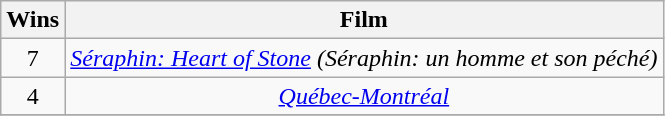<table class="wikitable" style="text-align:center;">
<tr>
<th scope="col" width="17">Wins</th>
<th scope="col" align="center">Film</th>
</tr>
<tr>
<td rowspan="1" style="text-align:center;">7</td>
<td><em><a href='#'>Séraphin: Heart of Stone</a> (Séraphin: un homme et son péché)</em></td>
</tr>
<tr>
<td rowspan="1" style="text-align:center;">4</td>
<td><em><a href='#'>Québec-Montréal</a></em></td>
</tr>
<tr>
</tr>
</table>
